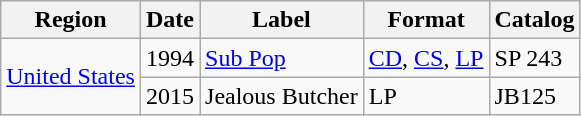<table class="wikitable">
<tr>
<th>Region</th>
<th>Date</th>
<th>Label</th>
<th>Format</th>
<th>Catalog</th>
</tr>
<tr>
<td rowspan="2"><a href='#'>United States</a></td>
<td>1994</td>
<td><a href='#'>Sub Pop</a></td>
<td><a href='#'>CD</a>, <a href='#'>CS</a>, <a href='#'>LP</a></td>
<td>SP 243</td>
</tr>
<tr>
<td>2015</td>
<td>Jealous Butcher</td>
<td>LP</td>
<td>JB125</td>
</tr>
</table>
